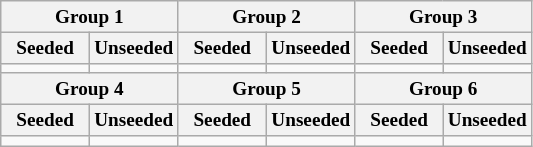<table class="wikitable" style="font-size:80%">
<tr>
<th colspan="2">Group 1</th>
<th colspan="2">Group 2</th>
<th colspan="2">Group 3</th>
</tr>
<tr>
<th width=16.7%>Seeded</th>
<th width=16.7%>Unseeded</th>
<th width=16.7%>Seeded</th>
<th width=16.7%>Unseeded</th>
<th width=16.6%>Seeded</th>
<th width=16.6%>Unseeded</th>
</tr>
<tr>
<td valign=top></td>
<td valign=top></td>
<td valign=top></td>
<td valign=top></td>
<td valign=top></td>
<td valign=top></td>
</tr>
<tr>
<th colspan="2">Group 4</th>
<th colspan="2">Group 5</th>
<th colspan="2">Group 6</th>
</tr>
<tr>
<th>Seeded</th>
<th>Unseeded</th>
<th>Seeded</th>
<th>Unseeded</th>
<th>Seeded</th>
<th>Unseeded</th>
</tr>
<tr>
<td valign=top></td>
<td valign=top></td>
<td valign=top></td>
<td valign=top></td>
<td valign=top></td>
<td valign=top></td>
</tr>
</table>
